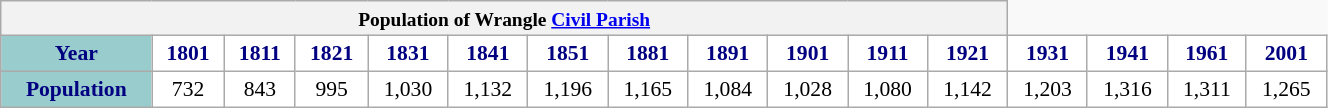<table class="wikitable" style="font-size:90%; width:70%; border:0; text-align:center; line-height:120%;">
<tr>
<th colspan="12" style="text-align:center;font-size:90%;">Population of Wrangle <a href='#'>Civil Parish</a></th>
</tr>
<tr>
<th style="background:#9cc; color:navy; height:17px;">Year</th>
<th style="background:#fff; color:navy;">1801</th>
<th style="background:#fff; color:navy;">1811</th>
<th style="background:#fff; color:navy;">1821</th>
<th style="background:#fff; color:navy;">1831</th>
<th style="background:#fff; color:navy;">1841</th>
<th style="background:#fff; color:navy;">1851</th>
<th style="background:#fff; color:navy;">1881</th>
<th style="background:#fff; color:navy;">1891</th>
<th style="background:#fff; color:navy;">1901</th>
<th style="background:#fff; color:navy;">1911</th>
<th style="background:#fff; color:navy;">1921</th>
<th style="background:#fff; color:navy;">1931</th>
<th style="background:#fff; color:navy;">1941</th>
<th style="background:#fff; color:navy;">1961</th>
<th style="background:#fff; color:navy;">2001</th>
</tr>
<tr style="text-align:center;">
<th style="background:#9cc; color:navy; height:17px;">Population</th>
<td style="background:#fff; color:black;">732</td>
<td style="background:#fff; color:black;">843</td>
<td style="background:#fff; color:black;">995</td>
<td style="background:#fff; color:black;">1,030</td>
<td style="background:#fff; color:black;">1,132</td>
<td style="background:#fff; color:black;">1,196</td>
<td style="background:#fff; color:black;">1,165</td>
<td style="background:#fff; color:black;">1,084</td>
<td style="background:#fff; color:black;">1,028</td>
<td style="background:#fff; color:black;">1,080</td>
<td style="background:#fff; color:black;">1,142</td>
<td style="background:#fff; color:black;">1,203</td>
<td style="background:#fff; color:black;">1,316</td>
<td style="background:#fff; color:black;">1,311</td>
<td style="background:#fff; color:black;">1,265</td>
</tr>
</table>
